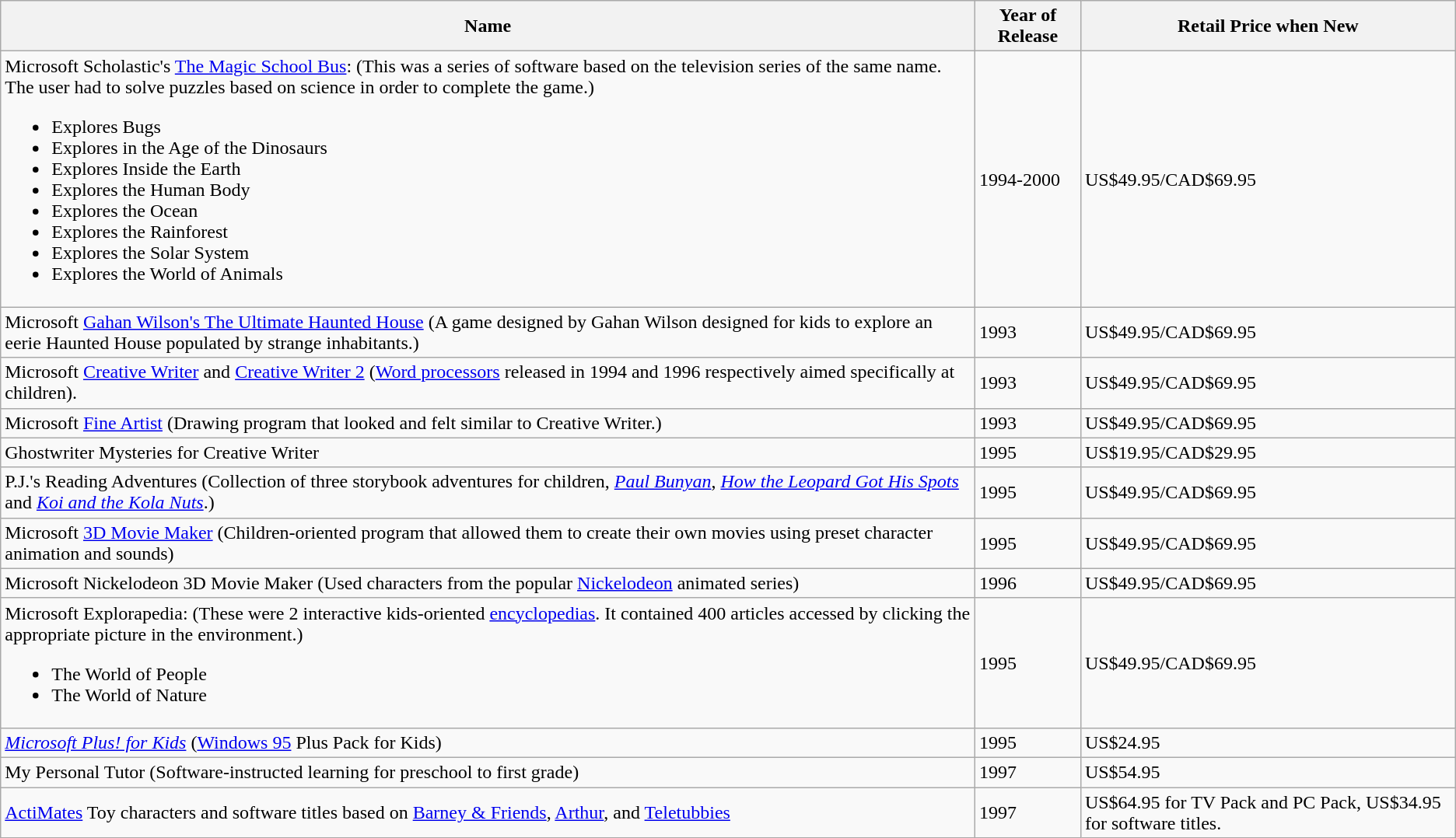<table class="wikitable">
<tr>
<th>Name</th>
<th>Year of Release</th>
<th>Retail Price when New</th>
</tr>
<tr>
<td>Microsoft Scholastic's <a href='#'>The Magic School Bus</a>: (This was a series of software based on the television series of the same name. The user had to solve puzzles based on science in order to complete the game.)<br><ul><li>Explores Bugs</li><li>Explores in the Age of the Dinosaurs</li><li>Explores Inside the Earth</li><li>Explores the Human Body</li><li>Explores the Ocean</li><li>Explores the Rainforest</li><li>Explores the Solar System</li><li>Explores the World of Animals</li></ul></td>
<td>1994-2000</td>
<td>US$49.95/CAD$69.95</td>
</tr>
<tr>
<td>Microsoft <a href='#'>Gahan Wilson's The Ultimate Haunted House</a> (A game designed by Gahan Wilson designed for kids to explore an eerie Haunted House populated by strange inhabitants.)</td>
<td>1993</td>
<td>US$49.95/CAD$69.95</td>
</tr>
<tr>
<td>Microsoft <a href='#'>Creative Writer</a> and <a href='#'>Creative Writer 2</a> (<a href='#'>Word processors</a> released in 1994 and 1996 respectively aimed specifically at children).</td>
<td>1993</td>
<td>US$49.95/CAD$69.95</td>
</tr>
<tr>
<td>Microsoft <a href='#'>Fine Artist</a> (Drawing program that looked and felt similar to Creative Writer.)</td>
<td>1993</td>
<td>US$49.95/CAD$69.95</td>
</tr>
<tr>
<td>Ghostwriter Mysteries for Creative Writer</td>
<td>1995</td>
<td>US$19.95/CAD$29.95</td>
</tr>
<tr>
<td>P.J.'s Reading Adventures (Collection of three storybook adventures for children, <em><a href='#'>Paul Bunyan</a></em>, <em><a href='#'>How the Leopard Got His Spots</a></em> and <em><a href='#'>Koi and the Kola Nuts</a></em>.)</td>
<td>1995</td>
<td>US$49.95/CAD$69.95</td>
</tr>
<tr>
<td>Microsoft <a href='#'>3D Movie Maker</a> (Children-oriented program that allowed them to create their own movies using preset character animation and sounds)</td>
<td>1995</td>
<td>US$49.95/CAD$69.95</td>
</tr>
<tr>
<td>Microsoft Nickelodeon 3D Movie Maker (Used characters from the popular <a href='#'>Nickelodeon</a> animated series)</td>
<td>1996</td>
<td>US$49.95/CAD$69.95</td>
</tr>
<tr>
<td>Microsoft Explorapedia: (These were 2 interactive kids-oriented <a href='#'>encyclopedias</a>. It contained 400 articles accessed by clicking the appropriate picture in the environment.)<br><ul><li>The World of People</li><li>The World of Nature</li></ul></td>
<td>1995</td>
<td>US$49.95/CAD$69.95</td>
</tr>
<tr>
<td><em><a href='#'>Microsoft Plus! for Kids</a></em> (<a href='#'>Windows 95</a> Plus Pack for Kids)</td>
<td>1995</td>
<td>US$24.95</td>
</tr>
<tr>
<td>My Personal Tutor (Software-instructed learning for preschool to first grade)</td>
<td>1997</td>
<td>US$54.95</td>
</tr>
<tr>
<td><a href='#'>ActiMates</a> Toy characters and software titles based on <a href='#'>Barney & Friends</a>, <a href='#'>Arthur</a>, and <a href='#'>Teletubbies</a></td>
<td>1997</td>
<td>US$64.95 for TV Pack and PC Pack, US$34.95 for software titles.</td>
</tr>
</table>
